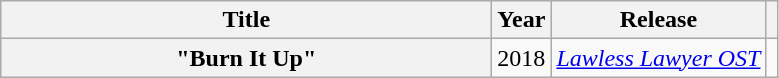<table class="wikitable plainrowheaders" style="text-align:center;" border="1">
<tr>
<th scope="col" style="width:20em;">Title</th>
<th scope="col">Year</th>
<th scope="col">Release</th>
<th scope="col"></th>
</tr>
<tr>
<th scope="row">"Burn It Up"</th>
<td>2018</td>
<td><em><a href='#'>Lawless Lawyer OST</a></em></td>
<td></td>
</tr>
</table>
